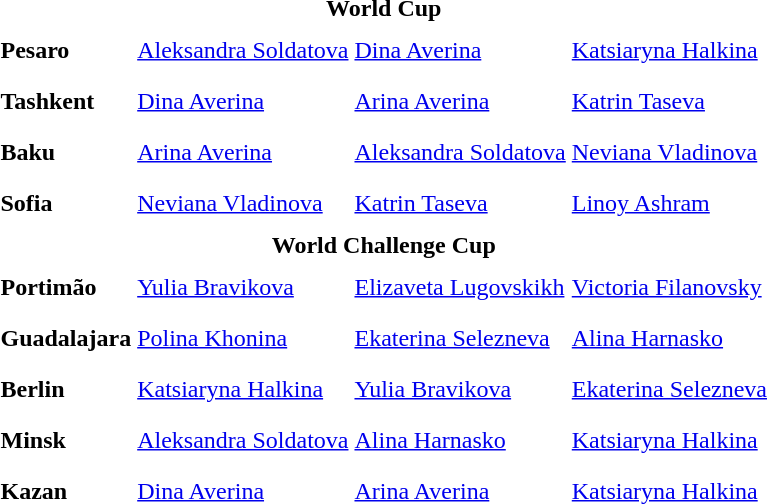<table>
<tr>
<td colspan="4" style="text-align:center;"><strong>World Cup</strong></td>
</tr>
<tr>
<th scope=row style="text-align:left">Pesaro </th>
<td style="height:30px;"> <a href='#'>Aleksandra Soldatova</a></td>
<td style="height:30px;"> <a href='#'>Dina Averina</a></td>
<td style="height:30px;"> <a href='#'>Katsiaryna Halkina</a></td>
</tr>
<tr>
<th scope=row style="text-align:left">Tashkent </th>
<td style="height:30px;"> <a href='#'>Dina Averina</a></td>
<td style="height:30px;"> <a href='#'>Arina Averina</a></td>
<td style="height:30px;"> <a href='#'>Katrin Taseva</a></td>
</tr>
<tr>
<th scope=row style="text-align:left">Baku </th>
<td style="height:30px;"> <a href='#'>Arina Averina</a></td>
<td style="height:30px;"> <a href='#'>Aleksandra Soldatova</a></td>
<td style="height:30px;"> <a href='#'>Neviana Vladinova</a></td>
</tr>
<tr>
<th scope=row style="text-align:left">Sofia </th>
<td style="height:30px;"> <a href='#'>Neviana Vladinova</a></td>
<td style="height:30px;"> <a href='#'>Katrin Taseva</a></td>
<td style="height:30px;"> <a href='#'>Linoy Ashram</a></td>
</tr>
<tr>
<td colspan="4" style="text-align:center;"><strong>World Challenge Cup</strong></td>
</tr>
<tr>
<th scope=row style="text-align:left">Portimão </th>
<td style="height:30px;"> <a href='#'>Yulia Bravikova</a></td>
<td style="height:30px;"> <a href='#'>Elizaveta Lugovskikh</a></td>
<td style="height:30px;"> <a href='#'>Victoria Filanovsky</a></td>
</tr>
<tr>
<th scope=row style="text-align:left">Guadalajara</th>
<td style="height:30px;"> <a href='#'>Polina Khonina</a></td>
<td style="height:30px;"> <a href='#'>Ekaterina Selezneva</a></td>
<td style="height:30px;"> <a href='#'>Alina Harnasko</a></td>
</tr>
<tr>
<th scope=row style="text-align:left">Berlin</th>
<td style="height:30px;"> <a href='#'>Katsiaryna Halkina</a></td>
<td style="height:30px;"> <a href='#'>Yulia Bravikova</a></td>
<td style="height:30px;"> <a href='#'>Ekaterina Selezneva</a></td>
</tr>
<tr>
<th scope=row style="text-align:left">Minsk</th>
<td style="height:30px;"> <a href='#'>Aleksandra Soldatova</a></td>
<td style="height:30px;"> <a href='#'>Alina Harnasko</a></td>
<td style="height:30px;"> <a href='#'>Katsiaryna Halkina</a></td>
</tr>
<tr>
<th scope=row style="text-align:left">Kazan</th>
<td style="height:30px;"> <a href='#'>Dina Averina</a></td>
<td style="height:30px;"> <a href='#'>Arina Averina</a></td>
<td style="height:30px;"> <a href='#'>Katsiaryna Halkina</a></td>
</tr>
<tr>
</tr>
</table>
